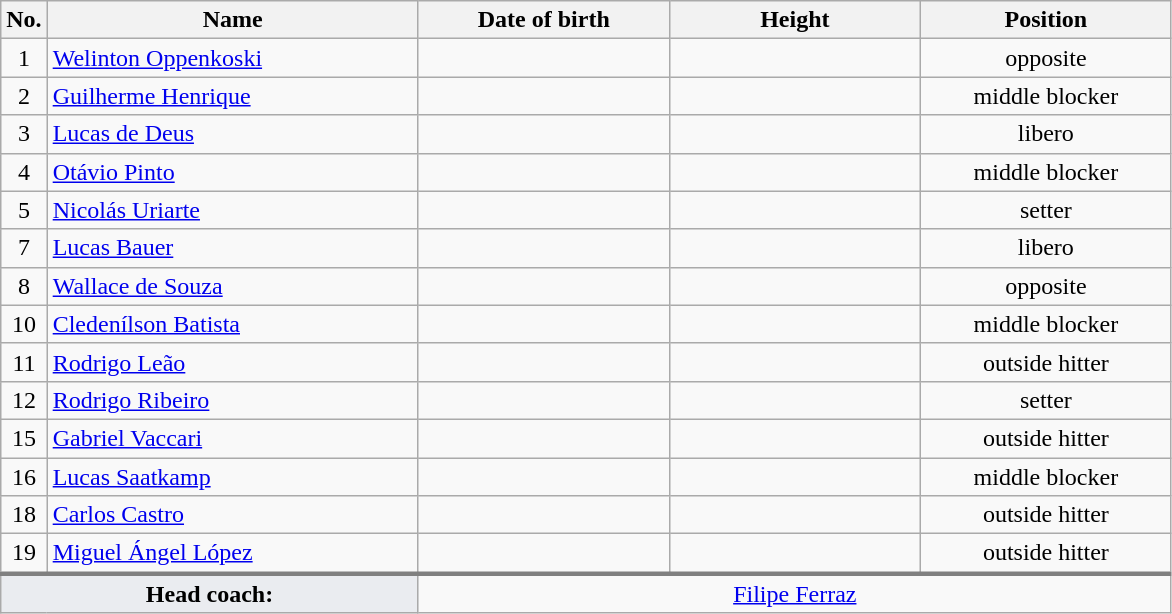<table class="wikitable sortable" style="font-size:100%; text-align:center">
<tr>
<th>No.</th>
<th style="width:15em">Name</th>
<th style="width:10em">Date of birth</th>
<th style="width:10em">Height</th>
<th style="width:10em">Position</th>
</tr>
<tr>
<td>1</td>
<td align=left> <a href='#'>Welinton Oppenkoski</a></td>
<td align=right></td>
<td></td>
<td>opposite</td>
</tr>
<tr>
<td>2</td>
<td align=left> <a href='#'>Guilherme Henrique</a></td>
<td align=right></td>
<td></td>
<td>middle blocker</td>
</tr>
<tr>
<td>3</td>
<td align=left> <a href='#'>Lucas de Deus</a></td>
<td align=right></td>
<td></td>
<td>libero</td>
</tr>
<tr>
<td>4</td>
<td align=left> <a href='#'>Otávio Pinto</a></td>
<td align=right></td>
<td></td>
<td>middle blocker</td>
</tr>
<tr>
<td>5</td>
<td align=left> <a href='#'>Nicolás Uriarte</a></td>
<td align=right></td>
<td></td>
<td>setter</td>
</tr>
<tr>
<td>7</td>
<td align=left> <a href='#'>Lucas Bauer</a></td>
<td align=right></td>
<td></td>
<td>libero</td>
</tr>
<tr>
<td>8</td>
<td align=left> <a href='#'>Wallace de Souza</a></td>
<td align=right></td>
<td></td>
<td>opposite</td>
</tr>
<tr>
<td>10</td>
<td align=left> <a href='#'>Cledenílson Batista</a></td>
<td align=right></td>
<td></td>
<td>middle blocker</td>
</tr>
<tr>
<td>11</td>
<td align=left> <a href='#'>Rodrigo Leão</a></td>
<td align=right></td>
<td></td>
<td>outside hitter</td>
</tr>
<tr>
<td>12</td>
<td align=left> <a href='#'>Rodrigo Ribeiro</a></td>
<td align=right></td>
<td></td>
<td>setter</td>
</tr>
<tr>
<td>15</td>
<td align=left> <a href='#'>Gabriel Vaccari</a></td>
<td align=right></td>
<td></td>
<td>outside hitter</td>
</tr>
<tr>
<td>16</td>
<td align=left> <a href='#'>Lucas Saatkamp</a></td>
<td align=right></td>
<td></td>
<td>middle blocker</td>
</tr>
<tr>
<td>18</td>
<td align=left> <a href='#'>Carlos Castro</a></td>
<td align=right></td>
<td></td>
<td>outside hitter</td>
</tr>
<tr>
<td>19</td>
<td align=left> <a href='#'>Miguel Ángel López</a></td>
<td align=right></td>
<td></td>
<td>outside hitter</td>
</tr>
<tr style="border-top: 3px solid grey">
<td colspan=2 style="background:#EAECF0"><strong>Head coach:</strong></td>
<td colspan=3> <a href='#'>Filipe Ferraz</a></td>
</tr>
</table>
